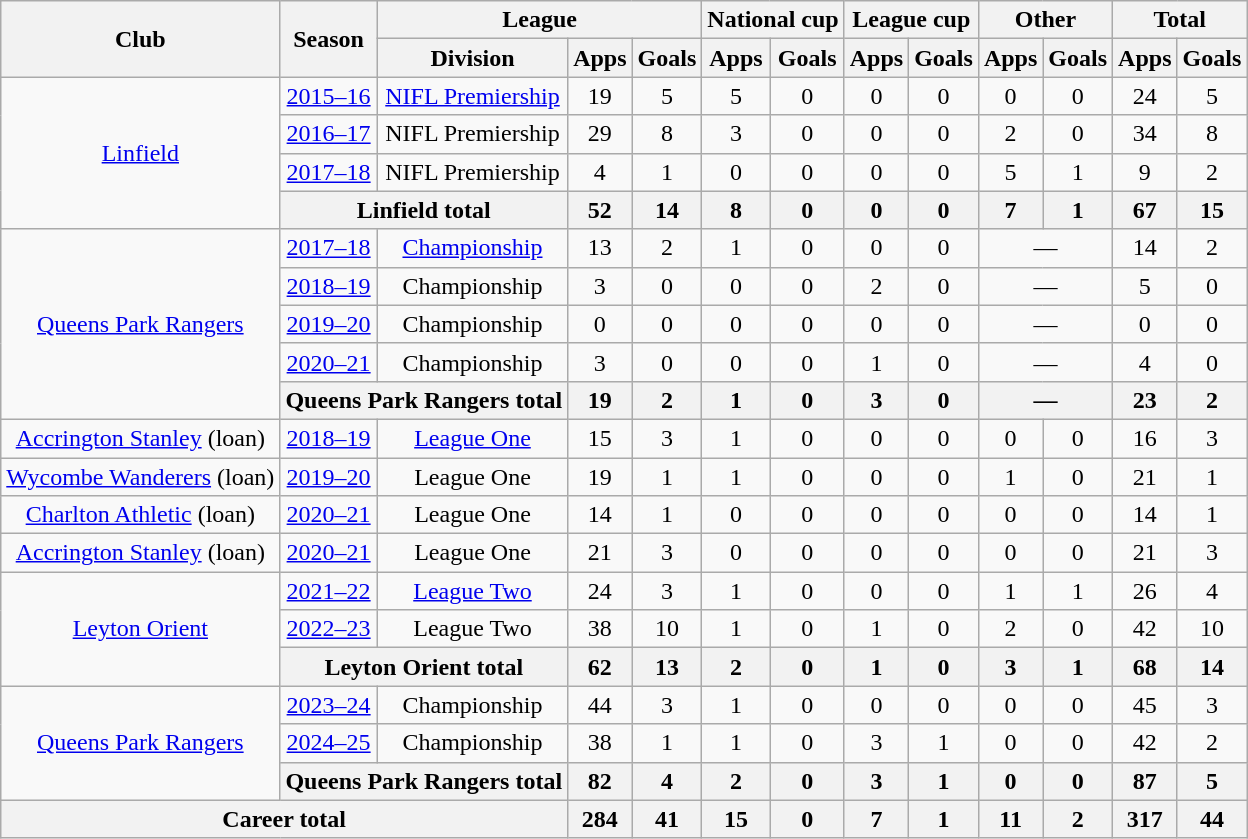<table class="wikitable" style="text-align: center;">
<tr>
<th rowspan="2">Club</th>
<th rowspan="2">Season</th>
<th colspan="3">League</th>
<th colspan="2">National cup</th>
<th colspan="2">League cup</th>
<th colspan="2">Other</th>
<th colspan="2">Total</th>
</tr>
<tr>
<th>Division</th>
<th>Apps</th>
<th>Goals</th>
<th>Apps</th>
<th>Goals</th>
<th>Apps</th>
<th>Goals</th>
<th>Apps</th>
<th>Goals</th>
<th>Apps</th>
<th>Goals</th>
</tr>
<tr>
<td rowspan="4" valign="center"><a href='#'>Linfield</a></td>
<td><a href='#'>2015–16</a></td>
<td><a href='#'>NIFL Premiership</a></td>
<td>19</td>
<td>5</td>
<td>5</td>
<td>0</td>
<td>0</td>
<td>0</td>
<td>0</td>
<td>0</td>
<td>24</td>
<td>5</td>
</tr>
<tr>
<td><a href='#'>2016–17</a></td>
<td>NIFL Premiership</td>
<td>29</td>
<td>8</td>
<td>3</td>
<td>0</td>
<td>0</td>
<td>0</td>
<td>2</td>
<td>0</td>
<td>34</td>
<td>8</td>
</tr>
<tr>
<td><a href='#'>2017–18</a></td>
<td>NIFL Premiership</td>
<td>4</td>
<td>1</td>
<td>0</td>
<td>0</td>
<td>0</td>
<td>0</td>
<td>5</td>
<td>1</td>
<td>9</td>
<td>2</td>
</tr>
<tr>
<th colspan="2">Linfield total</th>
<th>52</th>
<th>14</th>
<th>8</th>
<th>0</th>
<th>0</th>
<th>0</th>
<th>7</th>
<th>1</th>
<th>67</th>
<th>15</th>
</tr>
<tr>
<td rowspan="5" valign="center"><a href='#'>Queens Park Rangers</a></td>
<td><a href='#'>2017–18</a></td>
<td><a href='#'>Championship</a></td>
<td>13</td>
<td>2</td>
<td>1</td>
<td>0</td>
<td>0</td>
<td>0</td>
<td colspan="2">—</td>
<td>14</td>
<td>2</td>
</tr>
<tr>
<td><a href='#'>2018–19</a></td>
<td>Championship</td>
<td>3</td>
<td>0</td>
<td>0</td>
<td>0</td>
<td>2</td>
<td>0</td>
<td colspan="2">—</td>
<td>5</td>
<td>0</td>
</tr>
<tr>
<td><a href='#'>2019–20</a></td>
<td>Championship</td>
<td>0</td>
<td>0</td>
<td>0</td>
<td>0</td>
<td>0</td>
<td>0</td>
<td colspan="2">—</td>
<td>0</td>
<td>0</td>
</tr>
<tr>
<td><a href='#'>2020–21</a></td>
<td>Championship</td>
<td>3</td>
<td>0</td>
<td>0</td>
<td>0</td>
<td>1</td>
<td>0</td>
<td colspan="2">—</td>
<td>4</td>
<td>0</td>
</tr>
<tr>
<th colspan="2">Queens Park Rangers total</th>
<th>19</th>
<th>2</th>
<th>1</th>
<th>0</th>
<th>3</th>
<th>0</th>
<th colspan="2">—</th>
<th>23</th>
<th>2</th>
</tr>
<tr>
<td><a href='#'>Accrington Stanley</a> (loan)</td>
<td><a href='#'>2018–19</a></td>
<td><a href='#'>League One</a></td>
<td>15</td>
<td>3</td>
<td>1</td>
<td>0</td>
<td>0</td>
<td>0</td>
<td>0</td>
<td>0</td>
<td>16</td>
<td>3</td>
</tr>
<tr>
<td><a href='#'>Wycombe Wanderers</a> (loan)</td>
<td><a href='#'>2019–20</a></td>
<td>League One</td>
<td>19</td>
<td>1</td>
<td>1</td>
<td>0</td>
<td>0</td>
<td>0</td>
<td>1</td>
<td>0</td>
<td>21</td>
<td>1</td>
</tr>
<tr>
<td><a href='#'>Charlton Athletic</a> (loan)</td>
<td><a href='#'>2020–21</a></td>
<td>League One</td>
<td>14</td>
<td>1</td>
<td>0</td>
<td>0</td>
<td>0</td>
<td>0</td>
<td>0</td>
<td>0</td>
<td>14</td>
<td>1</td>
</tr>
<tr>
<td><a href='#'>Accrington Stanley</a> (loan)</td>
<td><a href='#'>2020–21</a></td>
<td>League One</td>
<td>21</td>
<td>3</td>
<td>0</td>
<td>0</td>
<td>0</td>
<td>0</td>
<td>0</td>
<td>0</td>
<td>21</td>
<td>3</td>
</tr>
<tr>
<td rowspan="3" valign="center"><a href='#'>Leyton Orient</a></td>
<td><a href='#'>2021–22</a></td>
<td><a href='#'>League Two</a></td>
<td>24</td>
<td>3</td>
<td>1</td>
<td>0</td>
<td>0</td>
<td>0</td>
<td>1</td>
<td>1</td>
<td>26</td>
<td>4</td>
</tr>
<tr>
<td><a href='#'>2022–23</a></td>
<td>League Two</td>
<td>38</td>
<td>10</td>
<td>1</td>
<td>0</td>
<td>1</td>
<td>0</td>
<td>2</td>
<td>0</td>
<td>42</td>
<td>10</td>
</tr>
<tr>
<th colspan="2">Leyton Orient total</th>
<th>62</th>
<th>13</th>
<th>2</th>
<th>0</th>
<th>1</th>
<th>0</th>
<th>3</th>
<th>1</th>
<th>68</th>
<th>14</th>
</tr>
<tr>
<td rowspan="3" valign="center"><a href='#'>Queens Park Rangers</a></td>
<td><a href='#'>2023–24</a></td>
<td>Championship</td>
<td>44</td>
<td>3</td>
<td>1</td>
<td>0</td>
<td>0</td>
<td>0</td>
<td>0</td>
<td>0</td>
<td>45</td>
<td>3</td>
</tr>
<tr>
<td><a href='#'>2024–25</a></td>
<td>Championship</td>
<td>38</td>
<td>1</td>
<td>1</td>
<td>0</td>
<td>3</td>
<td>1</td>
<td>0</td>
<td>0</td>
<td>42</td>
<td>2</td>
</tr>
<tr>
<th colspan="2">Queens Park Rangers total</th>
<th>82</th>
<th>4</th>
<th>2</th>
<th>0</th>
<th>3</th>
<th>1</th>
<th>0</th>
<th>0</th>
<th>87</th>
<th>5</th>
</tr>
<tr>
<th colspan="3">Career total</th>
<th>284</th>
<th>41</th>
<th>15</th>
<th>0</th>
<th>7</th>
<th>1</th>
<th>11</th>
<th>2</th>
<th>317</th>
<th>44</th>
</tr>
</table>
